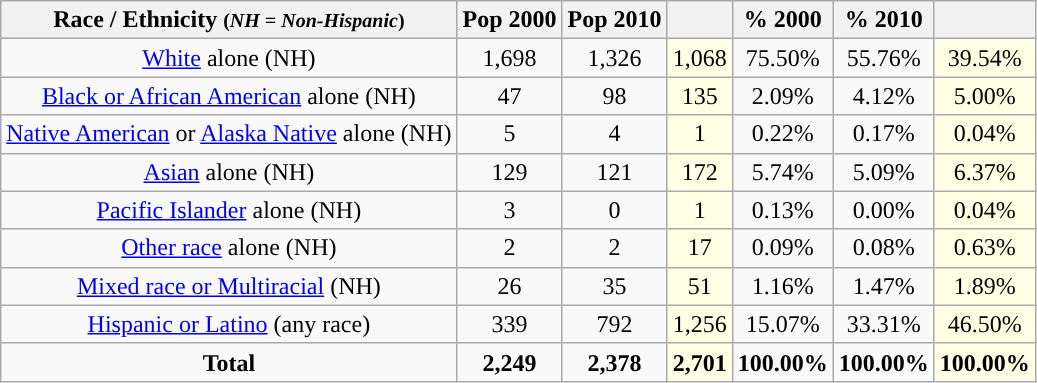<table class="wikitable" style="text-align:center;">
<tr>
<th>Race / Ethnicity <small>(<em>NH = Non-Hispanic</em>)</small></th>
<th>Pop 2000</th>
<th>Pop 2010</th>
<th></th>
<th>% 2000</th>
<th>% 2010</th>
<th></th>
</tr>
<tr>
<td><a href='#'>White</a> alone (NH)</td>
<td>1,698</td>
<td>1,326</td>
<td style='background: #ffffe6;'>1,068</td>
<td>75.50%</td>
<td>55.76%</td>
<td style='background: #ffffe6;'>39.54%</td>
</tr>
<tr>
<td><a href='#'>Black or African American</a> alone (NH)</td>
<td>47</td>
<td>98</td>
<td style='background: #ffffe6;'>135</td>
<td>2.09%</td>
<td>4.12%</td>
<td style='background: #ffffe6;'>5.00%</td>
</tr>
<tr>
<td><a href='#'>Native American</a> or <a href='#'>Alaska Native</a> alone (NH)</td>
<td>5</td>
<td>4</td>
<td style='background: #ffffe6;'>1</td>
<td>0.22%</td>
<td>0.17%</td>
<td style='background: #ffffe6;'>0.04%</td>
</tr>
<tr>
<td><a href='#'>Asian</a> alone (NH)</td>
<td>129</td>
<td>121</td>
<td style='background: #ffffe6;'>172</td>
<td>5.74%</td>
<td>5.09%</td>
<td style='background: #ffffe6;'>6.37%</td>
</tr>
<tr>
<td><a href='#'>Pacific Islander</a> alone (NH)</td>
<td>3</td>
<td>0</td>
<td style='background: #ffffe6;'>1</td>
<td>0.13%</td>
<td>0.00%</td>
<td style='background: #ffffe6;'>0.04%</td>
</tr>
<tr>
<td><a href='#'>Other race</a> alone (NH)</td>
<td>2</td>
<td>2</td>
<td style='background: #ffffe6;'>17</td>
<td>0.09%</td>
<td>0.08%</td>
<td style='background: #ffffe6;'>0.63%</td>
</tr>
<tr>
<td><a href='#'>Mixed race or Multiracial</a> (NH)</td>
<td>26</td>
<td>35</td>
<td style='background: #ffffe6;'>51</td>
<td>1.16%</td>
<td>1.47%</td>
<td style='background: #ffffe6;'>1.89%</td>
</tr>
<tr>
<td><a href='#'>Hispanic or Latino</a> (any race)</td>
<td>339</td>
<td>792</td>
<td style='background: #ffffe6;'>1,256</td>
<td>15.07%</td>
<td>33.31%</td>
<td style='background: #ffffe6;'>46.50%</td>
</tr>
<tr>
<td><strong>Total</strong></td>
<td><strong>2,249</strong></td>
<td><strong>2,378</strong></td>
<td style='background: #ffffe6;'><strong>2,701</strong></td>
<td><strong>100.00%</strong></td>
<td><strong>100.00%</strong></td>
<td style='background: #ffffe6;'><strong>100.00%</strong></td>
</tr>
</table>
